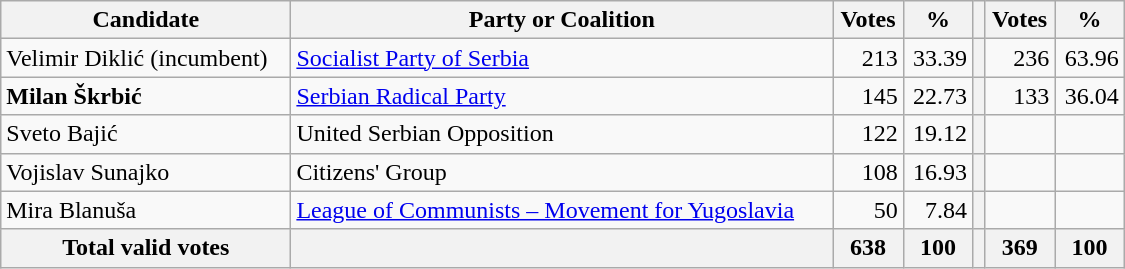<table style="width:750px;" class="wikitable">
<tr>
<th>Candidate</th>
<th>Party or Coalition</th>
<th>Votes</th>
<th>%</th>
<th></th>
<th>Votes</th>
<th>%</th>
</tr>
<tr>
<td align="left">Velimir Diklić (incumbent)</td>
<td align="left"><a href='#'>Socialist Party of Serbia</a></td>
<td align="right">213</td>
<td align="right">33.39</td>
<th align="left"></th>
<td align="right">236</td>
<td align="right">63.96</td>
</tr>
<tr>
<td align="left"><strong>Milan Škrbić</strong></td>
<td align="left"><a href='#'>Serbian Radical Party</a></td>
<td align="right">145</td>
<td align="right">22.73</td>
<th align="left"></th>
<td align="right">133</td>
<td align="right">36.04</td>
</tr>
<tr>
<td align="left">Sveto Bajić</td>
<td align="left">United Serbian Opposition</td>
<td align="right">122</td>
<td align="right">19.12</td>
<th align="left"></th>
<td align="right"></td>
<td align="right"></td>
</tr>
<tr>
<td align="left">Vojislav Sunajko</td>
<td align="left">Citizens' Group</td>
<td align="right">108</td>
<td align="right">16.93</td>
<th align="left"></th>
<td align="right"></td>
<td align="right"></td>
</tr>
<tr>
<td align="left">Mira Blanuša</td>
<td align="left"><a href='#'>League of Communists – Movement for Yugoslavia</a></td>
<td align="right">50</td>
<td align="right">7.84</td>
<th align="left"></th>
<td align="right"></td>
<td align="right"></td>
</tr>
<tr>
<th align="left">Total valid votes</th>
<th align="left"></th>
<th align="right">638</th>
<th align="right">100</th>
<th align="left"></th>
<th align="right">369</th>
<th align="right">100</th>
</tr>
</table>
